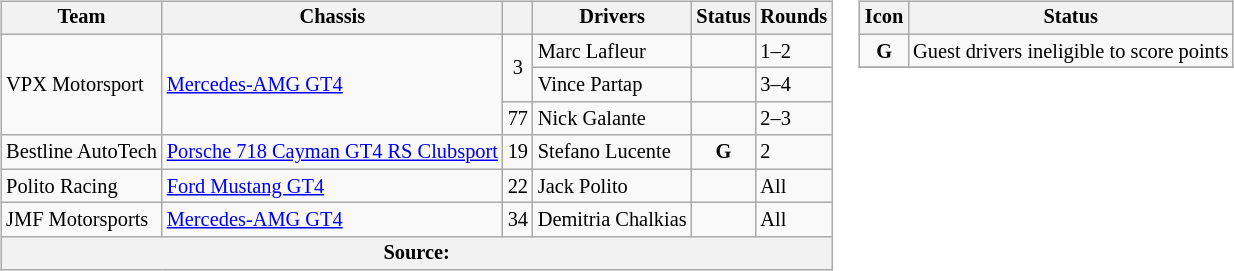<table>
<tr>
<td><br><table class="wikitable" style="font-size: 85%">
<tr>
<th>Team</th>
<th>Chassis</th>
<th></th>
<th>Drivers</th>
<th>Status</th>
<th>Rounds</th>
</tr>
<tr>
<td rowspan="3"> VPX Motorsport</td>
<td rowspan="3"><a href='#'>Mercedes-AMG GT4</a></td>
<td align="center" rowspan="2">3</td>
<td> Marc Lafleur</td>
<td></td>
<td>1–2</td>
</tr>
<tr>
<td> Vince Partap</td>
<td></td>
<td>3–4</td>
</tr>
<tr>
<td align="center">77</td>
<td> Nick Galante</td>
<td></td>
<td>2–3</td>
</tr>
<tr>
<td> Bestline AutoTech</td>
<td><a href='#'>Porsche 718 Cayman GT4 RS Clubsport</a></td>
<td align="center">19</td>
<td> Stefano Lucente</td>
<td align="center"><strong><span>G</span></strong></td>
<td>2</td>
</tr>
<tr>
<td> Polito Racing</td>
<td><a href='#'>Ford Mustang GT4</a></td>
<td align="center">22</td>
<td> Jack Polito</td>
<td></td>
<td>All</td>
</tr>
<tr>
<td> JMF Motorsports</td>
<td><a href='#'>Mercedes-AMG GT4</a></td>
<td align="center">34</td>
<td> Demitria Chalkias</td>
<td></td>
<td>All</td>
</tr>
<tr>
<th colspan=6>Source:</th>
</tr>
</table>
</td>
<td valign=top><br><table class="wikitable" style="font-size: 85%;">
<tr>
<th>Icon</th>
<th>Status</th>
</tr>
<tr>
<td align="center"><strong><span>G</span></strong></td>
<td>Guest drivers ineligible to score points</td>
</tr>
<tr>
</tr>
</table>
</td>
</tr>
</table>
